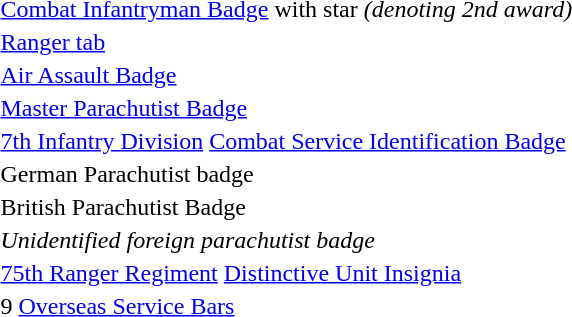<table>
<tr>
<td></td>
<td><a href='#'>Combat Infantryman Badge</a> with star <em>(denoting 2nd award)</em></td>
</tr>
<tr>
<td></td>
<td><a href='#'>Ranger tab</a></td>
</tr>
<tr>
<td></td>
<td><a href='#'>Air Assault Badge</a></td>
</tr>
<tr>
<td></td>
<td><a href='#'>Master Parachutist Badge</a></td>
</tr>
<tr>
<td></td>
<td><a href='#'>7th Infantry Division</a> <a href='#'>Combat Service Identification Badge</a></td>
</tr>
<tr>
<td></td>
<td>German Parachutist badge</td>
</tr>
<tr>
<td></td>
<td>British Parachutist Badge</td>
</tr>
<tr>
<td></td>
<td><em>Unidentified foreign parachutist badge</em></td>
</tr>
<tr>
<td></td>
<td><a href='#'>75th Ranger Regiment</a> <a href='#'>Distinctive Unit Insignia</a></td>
</tr>
<tr>
<td></td>
<td>9 <a href='#'>Overseas Service Bars</a></td>
</tr>
</table>
